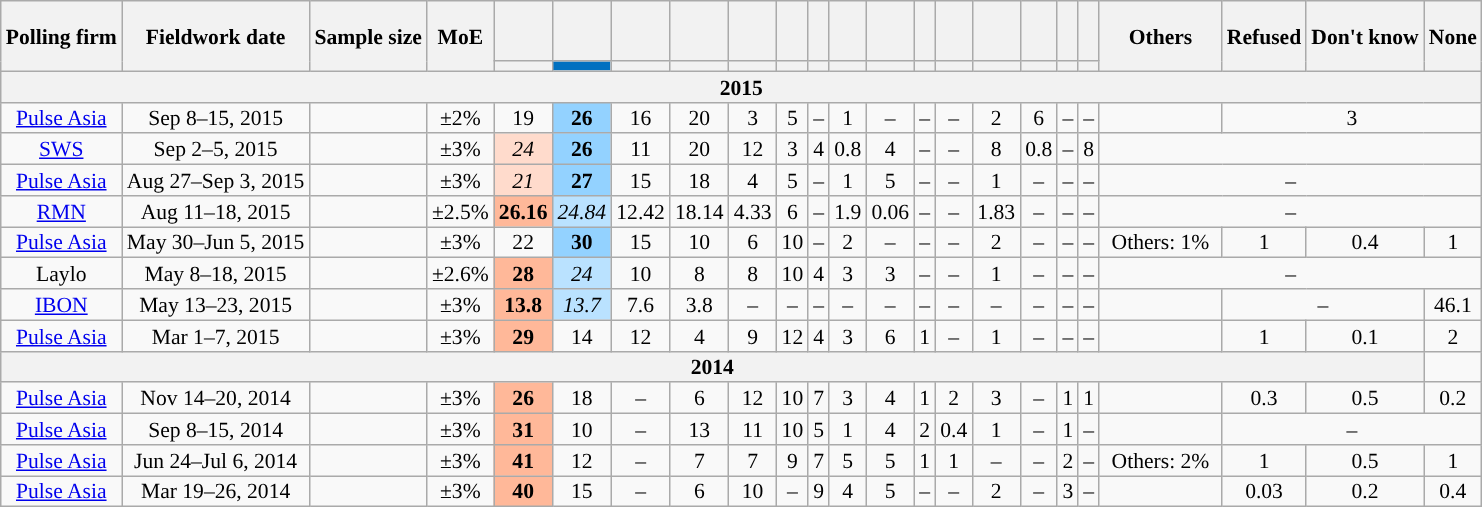<table class="wikitable" style="text-align:center;font-size:90%;line-height:14px;">
<tr style="height:40px;">
<th rowspan="2">Polling firm</th>
<th rowspan="2">Fieldwork date</th>
<th rowspan="2">Sample size</th>
<th rowspan="2"><abbr>MoE</abbr></th>
<th></th>
<th></th>
<th></th>
<th></th>
<th></th>
<th></th>
<th></th>
<th></th>
<th></th>
<th></th>
<th></th>
<th></th>
<th></th>
<th></th>
<th></th>
<th style="width:75px;" rowspan="2">Others</th>
<th rowspan="2">Refused</th>
<th rowspan="2">Don't know</th>
<th rowspan="2">None</th>
</tr>
<tr>
<th style="background:"></th>
<th style="background:#0070C0;"></th>
<th style="background:"></th>
<th style="background:"></th>
<th style="background:"></th>
<th style="background:"></th>
<th style="background:"></th>
<th style="background:"></th>
<th style="background:"></th>
<th style="background:"></th>
<th style="background:"></th>
<th style="background:"></th>
<th style="background:"></th>
<th style="background:"></th>
<th style="background:"></th>
</tr>
<tr>
<th colspan="23">2015</th>
</tr>
<tr>
<td><a href='#'>Pulse Asia</a></td>
<td>Sep 8–15, 2015</td>
<td></td>
<td>±2%</td>
<td>19</td>
<td style="background:#93d2ff;"><strong>26</strong></td>
<td>16</td>
<td>20</td>
<td>3</td>
<td>5</td>
<td>–</td>
<td>1</td>
<td>–</td>
<td>–</td>
<td>–</td>
<td>2</td>
<td>6</td>
<td>–</td>
<td>–</td>
<td></td>
<td colspan="3">3</td>
</tr>
<tr>
<td><a href='#'>SWS</a></td>
<td>Sep 2–5, 2015</td>
<td></td>
<td>±3%</td>
<td style="background:#FFDBCC;"><em>24</em></td>
<td style="background:#93d2ff;"><strong>26</strong></td>
<td>11</td>
<td>20</td>
<td>12</td>
<td>3</td>
<td>4</td>
<td>0.8</td>
<td>4</td>
<td>–</td>
<td>–</td>
<td>8</td>
<td>0.8</td>
<td>–</td>
<td>8</td>
<td colspan="4"></td>
</tr>
<tr>
<td><a href='#'>Pulse Asia</a></td>
<td>Aug 27–Sep 3, 2015</td>
<td></td>
<td>±3%</td>
<td style="background:#FFDBCC;"><em>21</em></td>
<td style="background:#93d2ff;"><strong>27</strong></td>
<td>15</td>
<td>18</td>
<td>4</td>
<td>5</td>
<td>–</td>
<td>1</td>
<td>5</td>
<td>–</td>
<td>–</td>
<td>1</td>
<td>–</td>
<td>–</td>
<td>–</td>
<td colspan="4">–</td>
</tr>
<tr>
<td><a href='#'>RMN</a></td>
<td>Aug 11–18, 2015</td>
<td></td>
<td>±2.5%</td>
<td style="background:#FFB899;"><strong>26.16</strong></td>
<td style="background:#bae2ff;"><em>24.84</em></td>
<td>12.42</td>
<td>18.14</td>
<td>4.33</td>
<td>6</td>
<td>–</td>
<td>1.9</td>
<td>0.06</td>
<td>–</td>
<td>–</td>
<td>1.83</td>
<td>–</td>
<td>–</td>
<td>–</td>
<td colspan="4">–</td>
</tr>
<tr>
<td><a href='#'>Pulse Asia</a></td>
<td>May 30–Jun 5, 2015</td>
<td></td>
<td>±3%</td>
<td>22</td>
<td style="background:#93d2ff;"><strong>30</strong></td>
<td>15</td>
<td>10</td>
<td>6</td>
<td>10</td>
<td>–</td>
<td>2</td>
<td>–</td>
<td>–</td>
<td>–</td>
<td>2</td>
<td>–</td>
<td>–</td>
<td>–</td>
<td>Others: 1%</td>
<td>1</td>
<td>0.4</td>
<td>1</td>
</tr>
<tr>
<td>Laylo </td>
<td>May 8–18, 2015</td>
<td></td>
<td>±2.6%</td>
<td style="background:#FFB899;"><strong>28</strong></td>
<td style="background:#bae2ff;"><em>24</em></td>
<td>10</td>
<td>8</td>
<td>8</td>
<td>10</td>
<td>4</td>
<td>3</td>
<td>3</td>
<td>–</td>
<td>–</td>
<td>1</td>
<td>–</td>
<td>–</td>
<td>–</td>
<td colspan="4">–</td>
</tr>
<tr>
<td><a href='#'>IBON</a></td>
<td>May 13–23, 2015</td>
<td></td>
<td>±3%</td>
<td style="background:#FFB899;"><strong>13.8</strong></td>
<td style="background:#bae2ff;"><em>13.7</em></td>
<td>7.6</td>
<td>3.8</td>
<td>–</td>
<td>–</td>
<td>–</td>
<td>–</td>
<td>–</td>
<td>–</td>
<td>–</td>
<td>–</td>
<td>–</td>
<td>–</td>
<td>–</td>
<td></td>
<td colspan="2">–</td>
<td>46.1</td>
</tr>
<tr>
<td><a href='#'>Pulse Asia</a></td>
<td>Mar 1–7, 2015</td>
<td></td>
<td>±3%</td>
<td style="background:#FFB899;"><strong>29</strong></td>
<td>14</td>
<td>12</td>
<td>4</td>
<td>9</td>
<td>12</td>
<td>4</td>
<td>3</td>
<td>6</td>
<td>1</td>
<td>–</td>
<td>1</td>
<td>–</td>
<td>–</td>
<td>–</td>
<td></td>
<td>1</td>
<td>0.1</td>
<td>2</td>
</tr>
<tr>
<th colspan="22">2014</th>
<td></td>
</tr>
<tr>
<td><a href='#'>Pulse Asia</a></td>
<td>Nov 14–20, 2014</td>
<td></td>
<td>±3%</td>
<td style="background:#FFB899;"><strong>26</strong></td>
<td>18</td>
<td>–</td>
<td>6</td>
<td>12</td>
<td>10</td>
<td>7</td>
<td>3</td>
<td>4</td>
<td>1</td>
<td>2</td>
<td>3</td>
<td>–</td>
<td>1</td>
<td>1</td>
<td></td>
<td>0.3</td>
<td>0.5</td>
<td>0.2</td>
</tr>
<tr>
<td><a href='#'>Pulse Asia</a></td>
<td>Sep 8–15, 2014</td>
<td></td>
<td>±3%</td>
<td style="background:#FFB899;"><strong>31</strong></td>
<td>10</td>
<td>–</td>
<td>13</td>
<td>11</td>
<td>10</td>
<td>5</td>
<td>1</td>
<td>4</td>
<td>2</td>
<td>0.4</td>
<td>1</td>
<td>–</td>
<td>1</td>
<td>–</td>
<td></td>
<td colspan="3">–</td>
</tr>
<tr>
<td><a href='#'>Pulse Asia</a></td>
<td>Jun 24–Jul 6, 2014</td>
<td></td>
<td>±3%</td>
<td style="background:#FFB899;"><strong>41</strong></td>
<td>12</td>
<td>–</td>
<td>7</td>
<td>7</td>
<td>9</td>
<td>7</td>
<td>5</td>
<td>5</td>
<td>1</td>
<td>1</td>
<td>–</td>
<td>–</td>
<td>2</td>
<td>–</td>
<td>Others: 2%</td>
<td>1</td>
<td>0.5</td>
<td>1</td>
</tr>
<tr>
<td><a href='#'>Pulse Asia</a></td>
<td>Mar 19–26, 2014</td>
<td></td>
<td>±3%</td>
<td style="background:#FFB899;"><strong>40</strong></td>
<td>15</td>
<td>–</td>
<td>6</td>
<td>10</td>
<td>–</td>
<td>9</td>
<td>4</td>
<td>5</td>
<td>–</td>
<td>–</td>
<td>2</td>
<td>–</td>
<td>3</td>
<td>–</td>
<td></td>
<td>0.03</td>
<td>0.2</td>
<td>0.4</td>
</tr>
</table>
